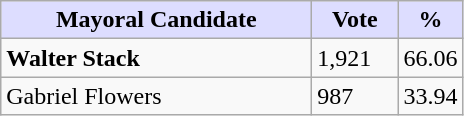<table class="wikitable">
<tr>
<th style="background:#ddf; width:200px;">Mayoral Candidate</th>
<th style="background:#ddf; width:50px;">Vote</th>
<th style="background:#ddf; width:30px;">%</th>
</tr>
<tr>
<td><strong>Walter Stack</strong></td>
<td>1,921</td>
<td>66.06</td>
</tr>
<tr>
<td>Gabriel Flowers</td>
<td>987</td>
<td>33.94</td>
</tr>
</table>
